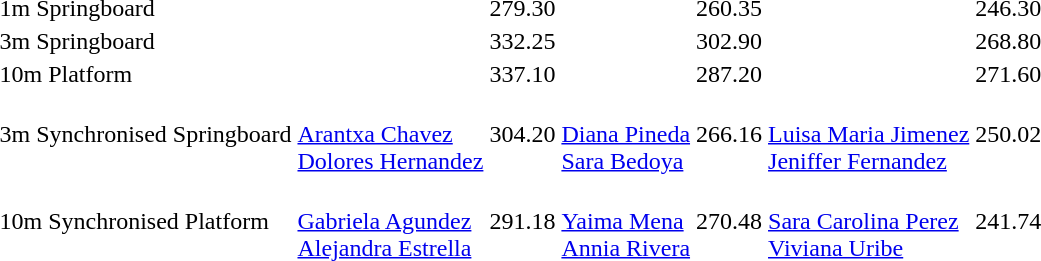<table>
<tr>
<td>1m Springboard</td>
<td></td>
<td>279.30</td>
<td></td>
<td>260.35</td>
<td></td>
<td>246.30</td>
</tr>
<tr>
<td>3m Springboard</td>
<td></td>
<td>332.25</td>
<td></td>
<td>302.90</td>
<td></td>
<td>268.80</td>
</tr>
<tr>
<td>10m Platform</td>
<td></td>
<td>337.10</td>
<td></td>
<td>287.20</td>
<td></td>
<td>271.60</td>
</tr>
<tr>
<td>3m Synchronised Springboard</td>
<td><br><a href='#'>Arantxa Chavez</a><br><a href='#'>Dolores Hernandez</a></td>
<td>304.20</td>
<td><br><a href='#'>Diana Pineda</a><br><a href='#'>Sara Bedoya</a></td>
<td>266.16</td>
<td><br><a href='#'>Luisa Maria Jimenez</a><br><a href='#'>Jeniffer Fernandez</a></td>
<td>250.02</td>
</tr>
<tr>
<td>10m Synchronised Platform</td>
<td><br><a href='#'>Gabriela Agundez</a><br><a href='#'>Alejandra Estrella</a></td>
<td>291.18</td>
<td><br><a href='#'>Yaima Mena</a><br><a href='#'>Annia Rivera</a></td>
<td>270.48</td>
<td><br><a href='#'>Sara Carolina Perez</a><br><a href='#'>Viviana Uribe</a></td>
<td>241.74</td>
</tr>
<tr>
</tr>
</table>
